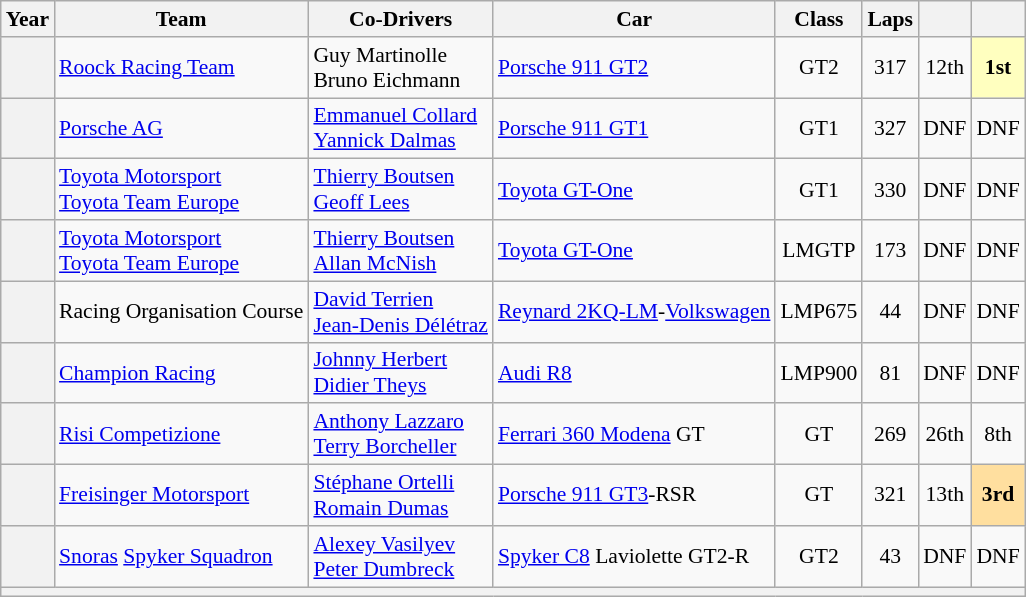<table class="wikitable" style="text-align:center; font-size:90%">
<tr>
<th>Year</th>
<th>Team</th>
<th>Co-Drivers</th>
<th>Car</th>
<th>Class</th>
<th>Laps</th>
<th></th>
<th></th>
</tr>
<tr>
<th></th>
<td align="left"> <a href='#'>Roock Racing Team</a></td>
<td align="left"> Guy Martinolle<br> Bruno Eichmann</td>
<td align="left"><a href='#'>Porsche 911 GT2</a></td>
<td>GT2</td>
<td>317</td>
<td>12th</td>
<td style="background:#FFFFBF;"><strong>1st</strong></td>
</tr>
<tr>
<th></th>
<td align="left"> <a href='#'>Porsche AG</a></td>
<td align="left"> <a href='#'>Emmanuel Collard</a><br> <a href='#'>Yannick Dalmas</a></td>
<td align="left"><a href='#'>Porsche 911 GT1</a></td>
<td>GT1</td>
<td>327</td>
<td>DNF</td>
<td>DNF</td>
</tr>
<tr>
<th></th>
<td align="left"> <a href='#'>Toyota Motorsport</a><br> <a href='#'>Toyota Team Europe</a></td>
<td align="left"> <a href='#'>Thierry Boutsen</a><br> <a href='#'>Geoff Lees</a></td>
<td align="left"><a href='#'>Toyota GT-One</a></td>
<td>GT1</td>
<td>330</td>
<td>DNF</td>
<td>DNF</td>
</tr>
<tr>
<th></th>
<td align="left"> <a href='#'>Toyota Motorsport</a><br> <a href='#'>Toyota Team Europe</a></td>
<td align="left"> <a href='#'>Thierry Boutsen</a><br> <a href='#'>Allan McNish</a></td>
<td align="left"><a href='#'>Toyota GT-One</a></td>
<td>LMGTP</td>
<td>173</td>
<td>DNF</td>
<td>DNF</td>
</tr>
<tr>
<th></th>
<td align="left"> Racing Organisation Course</td>
<td align="left"> <a href='#'>David Terrien</a><br> <a href='#'>Jean-Denis Délétraz</a></td>
<td align="left"><a href='#'>Reynard 2KQ-LM</a>-<a href='#'>Volkswagen</a></td>
<td>LMP675</td>
<td>44</td>
<td>DNF</td>
<td>DNF</td>
</tr>
<tr>
<th></th>
<td align="left"> <a href='#'>Champion Racing</a></td>
<td align="left"> <a href='#'>Johnny Herbert</a><br> <a href='#'>Didier Theys</a></td>
<td align="left"><a href='#'>Audi R8</a></td>
<td>LMP900</td>
<td>81</td>
<td>DNF</td>
<td>DNF</td>
</tr>
<tr>
<th></th>
<td align="left"> <a href='#'>Risi Competizione</a></td>
<td align="left"> <a href='#'>Anthony Lazzaro</a><br> <a href='#'>Terry Borcheller</a></td>
<td align="left"><a href='#'>Ferrari 360 Modena</a> GT</td>
<td>GT</td>
<td>269</td>
<td>26th</td>
<td>8th</td>
</tr>
<tr>
<th></th>
<td align="left"> <a href='#'>Freisinger Motorsport</a></td>
<td align="left"> <a href='#'>Stéphane Ortelli</a><br> <a href='#'>Romain Dumas</a></td>
<td align="left"><a href='#'>Porsche 911 GT3</a>-RSR</td>
<td>GT</td>
<td>321</td>
<td>13th</td>
<td style="background:#FFDF9F;"><strong>3rd</strong></td>
</tr>
<tr>
<th></th>
<td align="left"> <a href='#'>Snoras</a> <a href='#'>Spyker Squadron</a></td>
<td align="left"> <a href='#'>Alexey Vasilyev</a><br> <a href='#'>Peter Dumbreck</a></td>
<td align="left"><a href='#'>Spyker C8</a> Laviolette GT2-R</td>
<td>GT2</td>
<td>43</td>
<td>DNF</td>
<td>DNF</td>
</tr>
<tr>
<th colspan="8"></th>
</tr>
</table>
